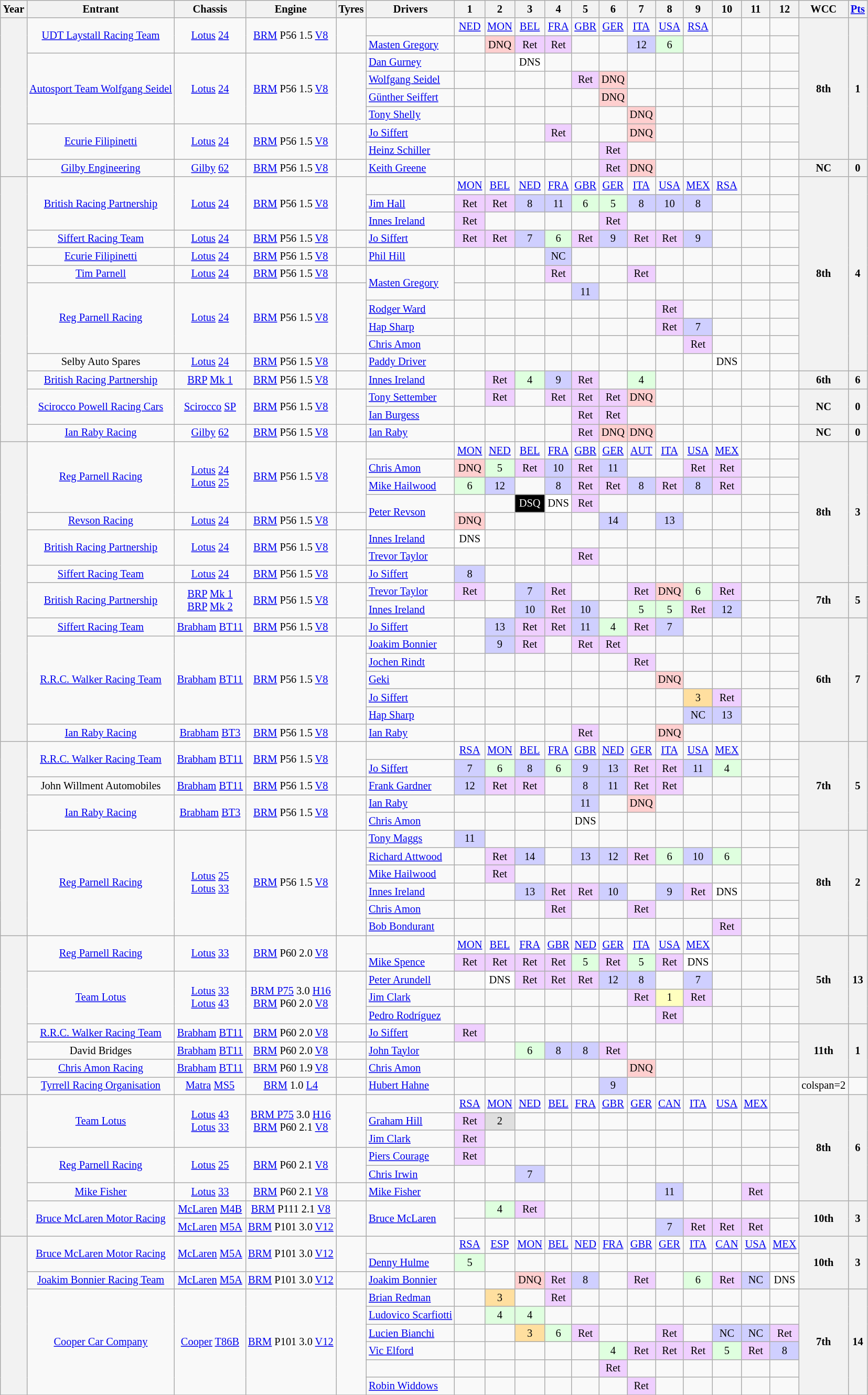<table class="wikitable" style="text-align:center; font-size:85%">
<tr>
<th>Year</th>
<th>Entrant</th>
<th>Chassis</th>
<th>Engine</th>
<th>Tyres</th>
<th>Drivers</th>
<th>1</th>
<th>2</th>
<th>3</th>
<th>4</th>
<th>5</th>
<th>6</th>
<th>7</th>
<th>8</th>
<th>9</th>
<th>10</th>
<th>11</th>
<th>12</th>
<th>WCC</th>
<th><a href='#'>Pts</a></th>
</tr>
<tr>
<th rowspan=9></th>
<td rowspan=2><a href='#'>UDT Laystall Racing Team</a></td>
<td rowspan=2><a href='#'>Lotus</a> <a href='#'>24</a></td>
<td rowspan=2><a href='#'>BRM</a> P56 1.5 <a href='#'>V8</a></td>
<td rowspan=2></td>
<td></td>
<td><a href='#'>NED</a></td>
<td><a href='#'>MON</a></td>
<td><a href='#'>BEL</a></td>
<td><a href='#'>FRA</a></td>
<td><a href='#'>GBR</a></td>
<td><a href='#'>GER</a></td>
<td><a href='#'>ITA</a></td>
<td><a href='#'>USA</a></td>
<td><a href='#'>RSA</a></td>
<td></td>
<td></td>
<td></td>
<th rowspan=8>8th</th>
<th rowspan=8>1</th>
</tr>
<tr>
<td align="left"> <a href='#'>Masten Gregory</a></td>
<td></td>
<td style="background:#ffcfcf;">DNQ</td>
<td style="background:#efcfff;">Ret</td>
<td style="background:#efcfff;">Ret</td>
<td></td>
<td></td>
<td style="background:#cfcfff;">12</td>
<td style="background:#dfffdf;">6</td>
<td></td>
<td></td>
<td></td>
<td></td>
</tr>
<tr>
<td rowspan=4><a href='#'>Autosport Team Wolfgang Seidel</a></td>
<td rowspan=4><a href='#'>Lotus</a> <a href='#'>24</a></td>
<td rowspan=4><a href='#'>BRM</a> P56 1.5 <a href='#'>V8</a></td>
<td rowspan=4></td>
<td align="left"> <a href='#'>Dan Gurney</a></td>
<td></td>
<td></td>
<td style="background:#FFFFFF;">DNS</td>
<td></td>
<td></td>
<td></td>
<td></td>
<td></td>
<td></td>
<td></td>
<td></td>
<td></td>
</tr>
<tr>
<td align="left"> <a href='#'>Wolfgang Seidel</a></td>
<td></td>
<td></td>
<td></td>
<td></td>
<td style="background:#efcfff;">Ret</td>
<td style="background:#ffcfcf;">DNQ</td>
<td></td>
<td></td>
<td></td>
<td></td>
<td></td>
<td></td>
</tr>
<tr>
<td align="left"> <a href='#'>Günther Seiffert</a></td>
<td></td>
<td></td>
<td></td>
<td></td>
<td></td>
<td style="background:#ffcfcf;">DNQ</td>
<td></td>
<td></td>
<td></td>
<td></td>
<td></td>
<td></td>
</tr>
<tr>
<td align="left"> <a href='#'>Tony Shelly</a></td>
<td></td>
<td></td>
<td></td>
<td></td>
<td></td>
<td></td>
<td style="background:#ffcfcf;">DNQ</td>
<td></td>
<td></td>
<td></td>
<td></td>
<td></td>
</tr>
<tr>
<td rowspan=2><a href='#'>Ecurie Filipinetti</a></td>
<td rowspan=2><a href='#'>Lotus</a> <a href='#'>24</a></td>
<td rowspan=2><a href='#'>BRM</a> P56 1.5 <a href='#'>V8</a></td>
<td rowspan=2></td>
<td align="left"> <a href='#'>Jo Siffert</a></td>
<td></td>
<td></td>
<td></td>
<td style="background:#efcfff;">Ret</td>
<td></td>
<td></td>
<td style="background:#ffcfcf;">DNQ</td>
<td></td>
<td></td>
<td></td>
<td></td>
<td></td>
</tr>
<tr>
<td align="left"> <a href='#'>Heinz Schiller</a></td>
<td></td>
<td></td>
<td></td>
<td></td>
<td></td>
<td style="background:#efcfff;">Ret</td>
<td></td>
<td></td>
<td></td>
<td></td>
<td></td>
<td></td>
</tr>
<tr>
<td><a href='#'>Gilby Engineering</a></td>
<td><a href='#'>Gilby</a> <a href='#'>62</a></td>
<td><a href='#'>BRM</a> P56 1.5 <a href='#'>V8</a></td>
<td></td>
<td align="left"> <a href='#'>Keith Greene</a></td>
<td></td>
<td></td>
<td></td>
<td></td>
<td></td>
<td style="background:#efcfff;">Ret</td>
<td style="background:#ffcfcf;">DNQ</td>
<td></td>
<td></td>
<td></td>
<td></td>
<td></td>
<th>NC</th>
<th>0</th>
</tr>
<tr>
<th rowspan=15></th>
<td rowspan=3><a href='#'>British Racing Partnership</a></td>
<td rowspan=3><a href='#'>Lotus</a> <a href='#'>24</a></td>
<td rowspan=3><a href='#'>BRM</a> P56 1.5 <a href='#'>V8</a></td>
<td rowspan=3></td>
<td></td>
<td><a href='#'>MON</a></td>
<td><a href='#'>BEL</a></td>
<td><a href='#'>NED</a></td>
<td><a href='#'>FRA</a></td>
<td><a href='#'>GBR</a></td>
<td><a href='#'>GER</a></td>
<td><a href='#'>ITA</a></td>
<td><a href='#'>USA</a></td>
<td><a href='#'>MEX</a></td>
<td><a href='#'>RSA</a></td>
<td></td>
<td></td>
<th rowspan=11>8th</th>
<th rowspan=11>4</th>
</tr>
<tr>
<td align="left"> <a href='#'>Jim Hall</a></td>
<td style="background:#efcfff;">Ret</td>
<td style="background:#efcfff;">Ret</td>
<td style="background:#cfcfff;">8</td>
<td style="background:#cfcfff;">11</td>
<td style="background:#dfffdf;">6</td>
<td style="background:#dfffdf;">5</td>
<td style="background:#cfcfff;">8</td>
<td style="background:#cfcfff;">10</td>
<td style="background:#cfcfff;">8</td>
<td></td>
<td></td>
<td></td>
</tr>
<tr>
<td align="left"> <a href='#'>Innes Ireland</a></td>
<td style="background:#efcfff;">Ret</td>
<td></td>
<td></td>
<td></td>
<td></td>
<td style="background:#efcfff;">Ret</td>
<td></td>
<td></td>
<td></td>
<td></td>
<td></td>
<td></td>
</tr>
<tr>
<td><a href='#'>Siffert Racing Team</a></td>
<td><a href='#'>Lotus</a> <a href='#'>24</a></td>
<td><a href='#'>BRM</a> P56 1.5 <a href='#'>V8</a></td>
<td></td>
<td align="left"> <a href='#'>Jo Siffert</a></td>
<td style="background:#efcfff;">Ret</td>
<td style="background:#efcfff;">Ret</td>
<td style="background:#cfcfff;">7</td>
<td style="background:#dfffdf;">6</td>
<td style="background:#efcfff;">Ret</td>
<td style="background:#cfcfff;">9</td>
<td style="background:#efcfff;">Ret</td>
<td style="background:#efcfff;">Ret</td>
<td style="background:#cfcfff;">9</td>
<td></td>
<td></td>
<td></td>
</tr>
<tr>
<td><a href='#'>Ecurie Filipinetti</a></td>
<td><a href='#'>Lotus</a> <a href='#'>24</a></td>
<td><a href='#'>BRM</a> P56 1.5 <a href='#'>V8</a></td>
<td></td>
<td align="left"> <a href='#'>Phil Hill</a></td>
<td></td>
<td></td>
<td></td>
<td style="background:#cfcfff;">NC</td>
<td></td>
<td></td>
<td></td>
<td></td>
<td></td>
<td></td>
<td></td>
<td></td>
</tr>
<tr>
<td><a href='#'>Tim Parnell</a></td>
<td><a href='#'>Lotus</a> <a href='#'>24</a></td>
<td><a href='#'>BRM</a> P56 1.5 <a href='#'>V8</a></td>
<td></td>
<td align="left" rowspan=2> <a href='#'>Masten Gregory</a></td>
<td></td>
<td></td>
<td></td>
<td style="background:#efcfff;">Ret</td>
<td></td>
<td></td>
<td style="background:#efcfff;">Ret</td>
<td></td>
<td></td>
<td></td>
<td></td>
<td></td>
</tr>
<tr>
<td rowspan=4><a href='#'>Reg Parnell Racing</a></td>
<td rowspan=4><a href='#'>Lotus</a> <a href='#'>24</a></td>
<td rowspan=4><a href='#'>BRM</a> P56 1.5 <a href='#'>V8</a></td>
<td rowspan=4></td>
<td></td>
<td></td>
<td></td>
<td></td>
<td style="background:#cfcfff;">11</td>
<td></td>
<td></td>
<td></td>
<td></td>
<td></td>
<td></td>
<td></td>
</tr>
<tr>
<td align="left"> <a href='#'>Rodger Ward</a></td>
<td></td>
<td></td>
<td></td>
<td></td>
<td></td>
<td></td>
<td></td>
<td style="background:#efcfff;">Ret</td>
<td></td>
<td></td>
<td></td>
<td></td>
</tr>
<tr>
<td align="left"> <a href='#'>Hap Sharp</a></td>
<td></td>
<td></td>
<td></td>
<td></td>
<td></td>
<td></td>
<td></td>
<td style="background:#efcfff;">Ret</td>
<td style="background:#cfcfff;">7</td>
<td></td>
<td></td>
<td></td>
</tr>
<tr>
<td align="left"> <a href='#'>Chris Amon</a></td>
<td></td>
<td></td>
<td></td>
<td></td>
<td></td>
<td></td>
<td></td>
<td></td>
<td style="background:#efcfff;">Ret</td>
<td></td>
<td></td>
<td></td>
</tr>
<tr>
<td>Selby Auto Spares</td>
<td><a href='#'>Lotus</a> <a href='#'>24</a></td>
<td><a href='#'>BRM</a> P56 1.5 <a href='#'>V8</a></td>
<td></td>
<td align="left"> <a href='#'>Paddy Driver</a></td>
<td></td>
<td></td>
<td></td>
<td></td>
<td></td>
<td></td>
<td></td>
<td></td>
<td></td>
<td style="background:#FFFFFF;">DNS</td>
<td></td>
<td></td>
</tr>
<tr>
<td><a href='#'>British Racing Partnership</a></td>
<td><a href='#'>BRP</a> <a href='#'>Mk 1</a></td>
<td><a href='#'>BRM</a> P56 1.5 <a href='#'>V8</a></td>
<td></td>
<td align="left"> <a href='#'>Innes Ireland</a></td>
<td></td>
<td style="background:#efcfff;">Ret</td>
<td style="background:#dfffdf;">4</td>
<td style="background:#cfcfff;">9</td>
<td style="background:#efcfff;">Ret</td>
<td></td>
<td style="background:#dfffdf;">4</td>
<td></td>
<td></td>
<td></td>
<td></td>
<td></td>
<th>6th</th>
<th>6</th>
</tr>
<tr>
<td rowspan=2><a href='#'>Scirocco Powell Racing Cars</a></td>
<td rowspan=2><a href='#'>Scirocco</a> <a href='#'>SP</a></td>
<td rowspan=2><a href='#'>BRM</a> P56 1.5 <a href='#'>V8</a></td>
<td rowspan=2></td>
<td align="left"> <a href='#'>Tony Settember</a></td>
<td></td>
<td style="background:#efcfff;">Ret</td>
<td></td>
<td style="background:#efcfff;">Ret</td>
<td style="background:#efcfff;">Ret</td>
<td style="background:#efcfff;">Ret</td>
<td style="background:#ffcfcf;">DNQ</td>
<td></td>
<td></td>
<td></td>
<td></td>
<td></td>
<th rowspan=2>NC</th>
<th rowspan=2>0</th>
</tr>
<tr>
<td align="left"> <a href='#'>Ian Burgess</a></td>
<td></td>
<td></td>
<td></td>
<td></td>
<td style="background:#efcfff;">Ret</td>
<td style="background:#efcfff;">Ret</td>
<td></td>
<td></td>
<td></td>
<td></td>
<td></td>
<td></td>
</tr>
<tr>
<td><a href='#'>Ian Raby Racing</a></td>
<td><a href='#'>Gilby</a> <a href='#'>62</a></td>
<td><a href='#'>BRM</a> P56 1.5 <a href='#'>V8</a></td>
<td></td>
<td align="left"> <a href='#'>Ian Raby</a></td>
<td></td>
<td></td>
<td></td>
<td></td>
<td style="background:#efcfff;">Ret</td>
<td style="background:#ffcfcf;">DNQ</td>
<td style="background:#ffcfcf;">DNQ</td>
<td></td>
<td></td>
<td></td>
<td></td>
<td></td>
<th>NC</th>
<th>0</th>
</tr>
<tr>
<th rowspan=17></th>
<td rowspan=4><a href='#'>Reg Parnell Racing</a></td>
<td rowspan=4><a href='#'>Lotus</a> <a href='#'>24</a><br><a href='#'>Lotus</a> <a href='#'>25</a></td>
<td rowspan=4><a href='#'>BRM</a> P56 1.5 <a href='#'>V8</a></td>
<td rowspan=4></td>
<td></td>
<td><a href='#'>MON</a></td>
<td><a href='#'>NED</a></td>
<td><a href='#'>BEL</a></td>
<td><a href='#'>FRA</a></td>
<td><a href='#'>GBR</a></td>
<td><a href='#'>GER</a></td>
<td><a href='#'>AUT</a></td>
<td><a href='#'>ITA</a></td>
<td><a href='#'>USA</a></td>
<td><a href='#'>MEX</a></td>
<td></td>
<td></td>
<th rowspan=8>8th</th>
<th rowspan=8>3</th>
</tr>
<tr>
<td align="left"> <a href='#'>Chris Amon</a></td>
<td style="background:#FFCFCF;">DNQ</td>
<td style="background:#dfffdf;">5</td>
<td style="background:#efcfff;">Ret</td>
<td style="background:#cfcfff;">10</td>
<td style="background:#efcfff;">Ret</td>
<td style="background:#cfcfff;">11</td>
<td></td>
<td></td>
<td style="background:#efcfff;">Ret</td>
<td style="background:#efcfff;">Ret</td>
<td></td>
<td></td>
</tr>
<tr>
<td align="left"> <a href='#'>Mike Hailwood</a></td>
<td style="background:#dfffdf;">6</td>
<td style="background:#cfcfff;">12</td>
<td></td>
<td style="background:#cfcfff;">8</td>
<td style="background:#efcfff;">Ret</td>
<td style="background:#efcfff;">Ret</td>
<td style="background:#cfcfff;">8</td>
<td style="background:#efcfff;">Ret</td>
<td style="background:#cfcfff;">8</td>
<td style="background:#efcfff;">Ret</td>
<td></td>
<td></td>
</tr>
<tr>
<td align="left" rowspan=2> <a href='#'>Peter Revson</a></td>
<td></td>
<td></td>
<td style="background:#000000; color: #ffffff">DSQ</td>
<td style="background:#ffffff;">DNS</td>
<td style="background:#efcfff;">Ret</td>
<td></td>
<td></td>
<td></td>
<td></td>
<td></td>
<td></td>
<td></td>
</tr>
<tr>
<td><a href='#'>Revson Racing</a></td>
<td><a href='#'>Lotus</a> <a href='#'>24</a></td>
<td><a href='#'>BRM</a> P56 1.5 <a href='#'>V8</a></td>
<td></td>
<td style="background:#FFCFCF;">DNQ</td>
<td></td>
<td></td>
<td></td>
<td></td>
<td style="background:#cfcfff;">14</td>
<td></td>
<td style="background:#cfcfff;">13</td>
<td></td>
<td></td>
<td></td>
<td></td>
</tr>
<tr>
<td rowspan=2><a href='#'>British Racing Partnership</a></td>
<td rowspan=2><a href='#'>Lotus</a> <a href='#'>24</a></td>
<td rowspan=2><a href='#'>BRM</a> P56 1.5 <a href='#'>V8</a></td>
<td rowspan=2></td>
<td align="left"> <a href='#'>Innes Ireland</a></td>
<td style="background:#ffffff;">DNS</td>
<td></td>
<td></td>
<td></td>
<td></td>
<td></td>
<td></td>
<td></td>
<td></td>
<td></td>
<td></td>
<td></td>
</tr>
<tr>
<td align="left"> <a href='#'>Trevor Taylor</a></td>
<td></td>
<td></td>
<td></td>
<td></td>
<td style="background:#efcfff;">Ret</td>
<td></td>
<td></td>
<td></td>
<td></td>
<td></td>
<td></td>
<td></td>
</tr>
<tr>
<td><a href='#'>Siffert Racing Team</a></td>
<td><a href='#'>Lotus</a> <a href='#'>24</a></td>
<td><a href='#'>BRM</a> P56 1.5 <a href='#'>V8</a></td>
<td></td>
<td align="left"> <a href='#'>Jo Siffert</a></td>
<td style="background:#cfcfff;">8</td>
<td></td>
<td></td>
<td></td>
<td></td>
<td></td>
<td></td>
<td></td>
<td></td>
<td></td>
<td></td>
<td></td>
</tr>
<tr>
<td rowspan=2><a href='#'>British Racing Partnership</a></td>
<td rowspan=2><a href='#'>BRP</a> <a href='#'>Mk 1</a><br><a href='#'>BRP</a> <a href='#'>Mk 2</a></td>
<td rowspan=2><a href='#'>BRM</a> P56 1.5 <a href='#'>V8</a></td>
<td rowspan=2></td>
<td align="left"> <a href='#'>Trevor Taylor</a></td>
<td style="background:#efcfff;">Ret</td>
<td></td>
<td style="background:#cfcfff;">7</td>
<td style="background:#efcfff;">Ret</td>
<td></td>
<td></td>
<td style="background:#efcfff;">Ret</td>
<td style="background:#FFCFCF;">DNQ</td>
<td style="background:#dfffdf;">6</td>
<td style="background:#efcfff;">Ret</td>
<td></td>
<td></td>
<th rowspan=2>7th</th>
<th rowspan=2>5</th>
</tr>
<tr>
<td align="left"> <a href='#'>Innes Ireland</a></td>
<td></td>
<td></td>
<td style="background:#cfcfff;">10</td>
<td style="background:#efcfff;">Ret</td>
<td style="background:#cfcfff;">10</td>
<td></td>
<td style="background:#dfffdf;">5</td>
<td style="background:#dfffdf;">5</td>
<td style="background:#efcfff;">Ret</td>
<td style="background:#cfcfff;">12</td>
<td></td>
<td></td>
</tr>
<tr>
<td><a href='#'>Siffert Racing Team</a></td>
<td><a href='#'>Brabham</a> <a href='#'>BT11</a></td>
<td><a href='#'>BRM</a> P56 1.5 <a href='#'>V8</a></td>
<td></td>
<td align="left"> <a href='#'>Jo Siffert</a></td>
<td></td>
<td style="background:#cfcfff;">13</td>
<td style="background:#efcfff;">Ret</td>
<td style="background:#efcfff;">Ret</td>
<td style="background:#cfcfff;">11</td>
<td style="background:#dfffdf;">4</td>
<td style="background:#efcfff;">Ret</td>
<td style="background:#cfcfff;">7</td>
<td></td>
<td></td>
<td></td>
<td></td>
<th rowspan=7>6th</th>
<th rowspan=7>7</th>
</tr>
<tr>
<td rowspan=5><a href='#'>R.R.C. Walker Racing Team</a></td>
<td rowspan=5><a href='#'>Brabham</a> <a href='#'>BT11</a></td>
<td rowspan=5><a href='#'>BRM</a> P56 1.5 <a href='#'>V8</a></td>
<td rowspan=5></td>
<td align="left"> <a href='#'>Joakim Bonnier</a></td>
<td></td>
<td style="background:#cfcfff;">9</td>
<td style="background:#efcfff;">Ret</td>
<td></td>
<td style="background:#efcfff;">Ret</td>
<td style="background:#efcfff;">Ret</td>
<td></td>
<td></td>
<td></td>
<td></td>
<td></td>
<td></td>
</tr>
<tr>
<td align="left"> <a href='#'>Jochen Rindt</a></td>
<td></td>
<td></td>
<td></td>
<td></td>
<td></td>
<td></td>
<td style="background:#efcfff;">Ret</td>
<td></td>
<td></td>
<td></td>
<td></td>
<td></td>
</tr>
<tr>
<td align="left"> <a href='#'>Geki</a></td>
<td></td>
<td></td>
<td></td>
<td></td>
<td></td>
<td></td>
<td></td>
<td style="background:#FFCFCF;">DNQ</td>
<td></td>
<td></td>
<td></td>
<td></td>
</tr>
<tr>
<td align="left"> <a href='#'>Jo Siffert</a></td>
<td></td>
<td></td>
<td></td>
<td></td>
<td></td>
<td></td>
<td></td>
<td></td>
<td style="background:#ffdf9f;">3</td>
<td style="background:#efcfff;">Ret</td>
<td></td>
<td></td>
</tr>
<tr>
<td align="left"> <a href='#'>Hap Sharp</a></td>
<td></td>
<td></td>
<td></td>
<td></td>
<td></td>
<td></td>
<td></td>
<td></td>
<td style="background:#cfcfff;">NC</td>
<td style="background:#cfcfff;">13</td>
<td></td>
<td></td>
</tr>
<tr>
<td><a href='#'>Ian Raby Racing</a></td>
<td><a href='#'>Brabham</a> <a href='#'>BT3</a></td>
<td><a href='#'>BRM</a> P56 1.5 <a href='#'>V8</a></td>
<td></td>
<td align="left"> <a href='#'>Ian Raby</a></td>
<td></td>
<td></td>
<td></td>
<td></td>
<td style="background:#efcfff;">Ret</td>
<td></td>
<td></td>
<td style="background:#ffcfcf;">DNQ</td>
<td></td>
<td></td>
<td></td>
<td></td>
</tr>
<tr>
<th rowspan=11></th>
<td rowspan=2><a href='#'>R.R.C. Walker Racing Team</a></td>
<td rowspan=2><a href='#'>Brabham</a> <a href='#'>BT11</a></td>
<td rowspan=2><a href='#'>BRM</a> P56 1.5 <a href='#'>V8</a></td>
<td rowspan=2></td>
<td></td>
<td><a href='#'>RSA</a></td>
<td><a href='#'>MON</a></td>
<td><a href='#'>BEL</a></td>
<td><a href='#'>FRA</a></td>
<td><a href='#'>GBR</a></td>
<td><a href='#'>NED</a></td>
<td><a href='#'>GER</a></td>
<td><a href='#'>ITA</a></td>
<td><a href='#'>USA</a></td>
<td><a href='#'>MEX</a></td>
<td></td>
<td></td>
<th rowspan=5>7th</th>
<th rowspan=5>5</th>
</tr>
<tr>
<td align="left"> <a href='#'>Jo Siffert</a></td>
<td style="background:#cfcfff;">7</td>
<td style="background:#dfffdf;">6</td>
<td style="background:#cfcfff;">8</td>
<td style="background:#dfffdf;">6</td>
<td style="background:#cfcfff;">9</td>
<td style="background:#cfcfff;">13</td>
<td style="background:#efcfff;">Ret</td>
<td style="background:#efcfff;">Ret</td>
<td style="background:#cfcfff;">11</td>
<td style="background:#dfffdf;">4</td>
<td></td>
<td></td>
</tr>
<tr>
<td>John Willment Automobiles</td>
<td><a href='#'>Brabham</a> <a href='#'>BT11</a></td>
<td><a href='#'>BRM</a> P56 1.5 <a href='#'>V8</a></td>
<td></td>
<td align="left"> <a href='#'>Frank Gardner</a></td>
<td style="background:#cfcfff;">12</td>
<td style="background:#efcfff;">Ret</td>
<td style="background:#efcfff;">Ret</td>
<td></td>
<td style="background:#cfcfff;">8</td>
<td style="background:#cfcfff;">11</td>
<td style="background:#efcfff;">Ret</td>
<td style="background:#efcfff;">Ret</td>
<td></td>
<td></td>
<td></td>
<td></td>
</tr>
<tr>
<td rowspan=2><a href='#'>Ian Raby Racing</a></td>
<td rowspan=2><a href='#'>Brabham</a> <a href='#'>BT3</a></td>
<td rowspan=2><a href='#'>BRM</a> P56 1.5 <a href='#'>V8</a></td>
<td rowspan=2></td>
<td align="left"> <a href='#'>Ian Raby</a></td>
<td></td>
<td></td>
<td></td>
<td></td>
<td style="background:#cfcfff;">11</td>
<td></td>
<td style="background:#ffcfcf;">DNQ</td>
<td></td>
<td></td>
<td></td>
<td></td>
<td></td>
</tr>
<tr>
<td align="left"> <a href='#'>Chris Amon</a></td>
<td></td>
<td></td>
<td></td>
<td></td>
<td style="background:#ffffff;">DNS</td>
<td></td>
<td></td>
<td></td>
<td></td>
<td></td>
<td></td>
<td></td>
</tr>
<tr>
<td rowspan=6><a href='#'>Reg Parnell Racing</a></td>
<td rowspan=6><a href='#'>Lotus</a> <a href='#'>25</a><br><a href='#'>Lotus</a> <a href='#'>33</a></td>
<td rowspan=6><a href='#'>BRM</a> P56 1.5 <a href='#'>V8</a></td>
<td rowspan=6></td>
<td align="left"> <a href='#'>Tony Maggs</a></td>
<td style="background:#cfcfff;">11</td>
<td></td>
<td></td>
<td></td>
<td></td>
<td></td>
<td></td>
<td></td>
<td></td>
<td></td>
<td></td>
<td></td>
<th rowspan=6>8th</th>
<th rowspan=6>2</th>
</tr>
<tr>
<td align="left"> <a href='#'>Richard Attwood</a></td>
<td></td>
<td style="background:#efcfff;">Ret</td>
<td style="background:#cfcfff;">14</td>
<td></td>
<td style="background:#cfcfff;">13</td>
<td style="background:#cfcfff;">12</td>
<td style="background:#efcfff;">Ret</td>
<td style="background:#dfffdf;">6</td>
<td style="background:#cfcfff;">10</td>
<td style="background:#dfffdf;">6</td>
<td></td>
<td></td>
</tr>
<tr>
<td align="left"> <a href='#'>Mike Hailwood</a></td>
<td></td>
<td style="background:#efcfff;">Ret</td>
<td></td>
<td></td>
<td></td>
<td></td>
<td></td>
<td></td>
<td></td>
<td></td>
<td></td>
<td></td>
</tr>
<tr>
<td align="left"> <a href='#'>Innes Ireland</a></td>
<td></td>
<td></td>
<td style="background:#cfcfff;">13</td>
<td style="background:#efcfff;">Ret</td>
<td style="background:#efcfff;">Ret</td>
<td style="background:#cfcfff;">10</td>
<td></td>
<td style="background:#cfcfff;">9</td>
<td style="background:#efcfff;">Ret</td>
<td style="background:#ffffff;">DNS</td>
<td></td>
<td></td>
</tr>
<tr>
<td align="left"> <a href='#'>Chris Amon</a></td>
<td></td>
<td></td>
<td></td>
<td style="background:#efcfff;">Ret</td>
<td></td>
<td></td>
<td style="background:#efcfff;">Ret</td>
<td></td>
<td></td>
<td></td>
<td></td>
<td></td>
</tr>
<tr>
<td align="left"> <a href='#'>Bob Bondurant</a></td>
<td></td>
<td></td>
<td></td>
<td></td>
<td></td>
<td></td>
<td></td>
<td></td>
<td></td>
<td style="background:#efcfff;">Ret</td>
<td></td>
<td></td>
</tr>
<tr>
<th rowspan=9></th>
<td rowspan=2><a href='#'>Reg Parnell Racing</a></td>
<td rowspan=2><a href='#'>Lotus</a> <a href='#'>33</a></td>
<td rowspan=2><a href='#'>BRM</a> P60 2.0 <a href='#'>V8</a></td>
<td rowspan=2></td>
<td></td>
<td><a href='#'>MON</a></td>
<td><a href='#'>BEL</a></td>
<td><a href='#'>FRA</a></td>
<td><a href='#'>GBR</a></td>
<td><a href='#'>NED</a></td>
<td><a href='#'>GER</a></td>
<td><a href='#'>ITA</a></td>
<td><a href='#'>USA</a></td>
<td><a href='#'>MEX</a></td>
<td></td>
<td></td>
<td></td>
<th rowspan=5>5th</th>
<th rowspan=5>13</th>
</tr>
<tr>
<td align="left"> <a href='#'>Mike Spence</a></td>
<td style="background:#efcfff;">Ret</td>
<td style="background:#efcfff;">Ret</td>
<td style="background:#efcfff;">Ret</td>
<td style="background:#efcfff;">Ret</td>
<td style="background:#dfffdf;">5</td>
<td style="background:#efcfff;">Ret</td>
<td style="background:#dfffdf;">5</td>
<td style="background:#efcfff;">Ret</td>
<td style="background:#ffffff;">DNS</td>
<td></td>
<td></td>
<td></td>
</tr>
<tr>
<td rowspan=3><a href='#'>Team Lotus</a></td>
<td rowspan=3><a href='#'>Lotus</a> <a href='#'>33</a><br><a href='#'>Lotus</a> <a href='#'>43</a></td>
<td rowspan=3><a href='#'>BRM P75</a> 3.0 <a href='#'>H16</a><br><a href='#'>BRM</a> P60 2.0 <a href='#'>V8</a></td>
<td rowspan=3></td>
<td align="left"> <a href='#'>Peter Arundell</a></td>
<td></td>
<td style="background:#ffffff;">DNS</td>
<td style="background:#efcfff;">Ret</td>
<td style="background:#efcfff;">Ret</td>
<td style="background:#efcfff;">Ret</td>
<td style="background:#cfcfff;">12</td>
<td style="background:#cfcfff;">8</td>
<td></td>
<td style="background:#cfcfff;">7</td>
<td></td>
<td></td>
<td></td>
</tr>
<tr>
<td align="left"> <a href='#'>Jim Clark</a></td>
<td></td>
<td></td>
<td></td>
<td></td>
<td></td>
<td></td>
<td style="background:#efcfff;">Ret</td>
<td style="background:#ffffbf;">1</td>
<td style="background:#efcfff;">Ret</td>
<td></td>
<td></td>
<td></td>
</tr>
<tr>
<td align="left"> <a href='#'>Pedro Rodríguez</a></td>
<td></td>
<td></td>
<td></td>
<td></td>
<td></td>
<td></td>
<td></td>
<td style="background:#efcfff;">Ret</td>
<td></td>
<td></td>
<td></td>
<td></td>
</tr>
<tr>
<td><a href='#'>R.R.C. Walker Racing Team</a></td>
<td><a href='#'>Brabham</a> <a href='#'>BT11</a></td>
<td><a href='#'>BRM</a> P60 2.0 <a href='#'>V8</a></td>
<td></td>
<td align="left"> <a href='#'>Jo Siffert</a></td>
<td style="background:#efcfff;">Ret</td>
<td></td>
<td></td>
<td></td>
<td></td>
<td></td>
<td></td>
<td></td>
<td></td>
<td></td>
<td></td>
<td></td>
<th rowspan=3>11th</th>
<th rowspan=3>1</th>
</tr>
<tr>
<td>David Bridges</td>
<td><a href='#'>Brabham</a> <a href='#'>BT11</a></td>
<td><a href='#'>BRM</a> P60 2.0 <a href='#'>V8</a></td>
<td></td>
<td align="left"> <a href='#'>John Taylor</a></td>
<td></td>
<td></td>
<td style="background:#dfffdf;">6</td>
<td style="background:#cfcfff;">8</td>
<td style="background:#cfcfff;">8</td>
<td style="background:#efcfff;">Ret</td>
<td></td>
<td></td>
<td></td>
<td></td>
<td></td>
<td></td>
</tr>
<tr>
<td><a href='#'>Chris Amon Racing</a></td>
<td><a href='#'>Brabham</a> <a href='#'>BT11</a></td>
<td><a href='#'>BRM</a> P60 1.9 <a href='#'>V8</a></td>
<td></td>
<td align="left"> <a href='#'>Chris Amon</a></td>
<td></td>
<td></td>
<td></td>
<td></td>
<td></td>
<td></td>
<td style="background:#ffcfcf;">DNQ</td>
<td></td>
<td></td>
<td></td>
<td></td>
<td></td>
</tr>
<tr>
<td><a href='#'>Tyrrell Racing Organisation</a></td>
<td><a href='#'>Matra</a> <a href='#'>MS5</a></td>
<td><a href='#'>BRM</a> 1.0 <a href='#'>L4</a></td>
<td></td>
<td align="left"> <a href='#'>Hubert Hahne</a></td>
<td></td>
<td></td>
<td></td>
<td></td>
<td></td>
<td style="background:#cfcfff;">9</td>
<td></td>
<td></td>
<td></td>
<td></td>
<td></td>
<td></td>
<td>colspan=2 </td>
</tr>
<tr>
<th rowspan=8></th>
<td rowspan=3><a href='#'>Team Lotus</a></td>
<td rowspan=3><a href='#'>Lotus</a> <a href='#'>43</a><br><a href='#'>Lotus</a> <a href='#'>33</a></td>
<td rowspan=3><a href='#'>BRM P75</a> 3.0 <a href='#'>H16</a><br><a href='#'>BRM</a> P60 2.1 <a href='#'>V8</a></td>
<td rowspan=3></td>
<td></td>
<td><a href='#'>RSA</a></td>
<td><a href='#'>MON</a></td>
<td><a href='#'>NED</a></td>
<td><a href='#'>BEL</a></td>
<td><a href='#'>FRA</a></td>
<td><a href='#'>GBR</a></td>
<td><a href='#'>GER</a></td>
<td><a href='#'>CAN</a></td>
<td><a href='#'>ITA</a></td>
<td><a href='#'>USA</a></td>
<td><a href='#'>MEX</a></td>
<td></td>
<th rowspan=6>8th</th>
<th rowspan=6>6</th>
</tr>
<tr>
<td align="left"> <a href='#'>Graham Hill</a></td>
<td style="background:#efcfff;">Ret</td>
<td style="background:#dfdfdf;">2</td>
<td></td>
<td></td>
<td></td>
<td></td>
<td></td>
<td></td>
<td></td>
<td></td>
<td></td>
<td></td>
</tr>
<tr>
<td align="left"> <a href='#'>Jim Clark</a></td>
<td style="background:#efcfff;">Ret</td>
<td></td>
<td></td>
<td></td>
<td></td>
<td></td>
<td></td>
<td></td>
<td></td>
<td></td>
<td></td>
<td></td>
</tr>
<tr>
<td rowspan=2><a href='#'>Reg Parnell Racing</a></td>
<td rowspan=2><a href='#'>Lotus</a> <a href='#'>25</a></td>
<td rowspan=2><a href='#'>BRM</a> P60 2.1 <a href='#'>V8</a></td>
<td rowspan=2></td>
<td align="left"> <a href='#'>Piers Courage</a></td>
<td style="background:#efcfff;">Ret</td>
<td></td>
<td></td>
<td></td>
<td></td>
<td></td>
<td></td>
<td></td>
<td></td>
<td></td>
<td></td>
<td></td>
</tr>
<tr>
<td align="left"> <a href='#'>Chris Irwin</a></td>
<td></td>
<td></td>
<td style="background:#cfcfff;">7</td>
<td></td>
<td></td>
<td></td>
<td></td>
<td></td>
<td></td>
<td></td>
<td></td>
<td></td>
</tr>
<tr>
<td><a href='#'>Mike Fisher</a></td>
<td><a href='#'>Lotus</a> <a href='#'>33</a></td>
<td><a href='#'>BRM</a> P60 2.1 <a href='#'>V8</a></td>
<td></td>
<td align="left"> <a href='#'>Mike Fisher</a></td>
<td></td>
<td></td>
<td></td>
<td></td>
<td></td>
<td></td>
<td></td>
<td style="background:#cfcfff;">11</td>
<td></td>
<td></td>
<td style="background:#efcfff;">Ret</td>
<td></td>
</tr>
<tr>
<td rowspan=2><a href='#'>Bruce McLaren Motor Racing</a></td>
<td><a href='#'>McLaren</a> <a href='#'>M4B</a></td>
<td><a href='#'>BRM</a> P111 2.1 <a href='#'>V8</a></td>
<td rowspan=2></td>
<td align="left" rowspan=2> <a href='#'>Bruce McLaren</a></td>
<td></td>
<td style="background:#dfffdf;">4</td>
<td style="background:#efcfff;">Ret</td>
<td></td>
<td></td>
<td></td>
<td></td>
<td></td>
<td></td>
<td></td>
<td></td>
<td></td>
<th rowspan=2>10th</th>
<th rowspan=2>3</th>
</tr>
<tr>
<td><a href='#'>McLaren</a> <a href='#'>M5A</a></td>
<td><a href='#'>BRM</a> P101 3.0 <a href='#'>V12</a></td>
<td></td>
<td></td>
<td></td>
<td></td>
<td></td>
<td></td>
<td></td>
<td style="background:#cfcfff;">7</td>
<td style="background:#efcfff;">Ret</td>
<td style="background:#efcfff;">Ret</td>
<td style="background:#efcfff;">Ret</td>
<td></td>
</tr>
<tr>
<th rowspan=9></th>
<td rowspan=2><a href='#'>Bruce McLaren Motor Racing</a></td>
<td rowspan=2><a href='#'>McLaren</a> <a href='#'>M5A</a></td>
<td rowspan=2><a href='#'>BRM</a> P101 3.0 <a href='#'>V12</a></td>
<td rowspan=2></td>
<td></td>
<td><a href='#'>RSA</a></td>
<td><a href='#'>ESP</a></td>
<td><a href='#'>MON</a></td>
<td><a href='#'>BEL</a></td>
<td><a href='#'>NED</a></td>
<td><a href='#'>FRA</a></td>
<td><a href='#'>GBR</a></td>
<td><a href='#'>GER</a></td>
<td><a href='#'>ITA</a></td>
<td><a href='#'>CAN</a></td>
<td><a href='#'>USA</a></td>
<td><a href='#'>MEX</a></td>
<th rowspan=3>10th</th>
<th rowspan=3>3</th>
</tr>
<tr>
<td align="left"> <a href='#'>Denny Hulme</a></td>
<td style="background:#dfffdf;">5</td>
<td></td>
<td></td>
<td></td>
<td></td>
<td></td>
<td></td>
<td></td>
<td></td>
<td></td>
<td></td>
<td></td>
</tr>
<tr>
<td><a href='#'>Joakim Bonnier Racing Team</a></td>
<td><a href='#'>McLaren</a> <a href='#'>M5A</a></td>
<td><a href='#'>BRM</a> P101 3.0 <a href='#'>V12</a></td>
<td></td>
<td align="left"> <a href='#'>Joakim Bonnier</a></td>
<td></td>
<td></td>
<td style="background:#FFCFCF;">DNQ</td>
<td style="background:#efcfff;">Ret</td>
<td style="background:#cfcfff;">8</td>
<td></td>
<td style="background:#efcfff;">Ret</td>
<td></td>
<td style="background:#dfffdf;">6</td>
<td style="background:#efcfff;">Ret</td>
<td style="background:#cfcfff;">NC</td>
<td style="background:#ffffff;">DNS</td>
</tr>
<tr>
<td rowspan=6><a href='#'>Cooper Car Company</a></td>
<td rowspan=6><a href='#'>Cooper</a> <a href='#'>T86B</a></td>
<td rowspan=6><a href='#'>BRM</a> P101 3.0 <a href='#'>V12</a></td>
<td rowspan=6></td>
<td align="left"> <a href='#'>Brian Redman</a></td>
<td></td>
<td style="background:#ffdf9f;">3</td>
<td></td>
<td style="background:#efcfff;">Ret</td>
<td></td>
<td></td>
<td></td>
<td></td>
<td></td>
<td></td>
<td></td>
<td></td>
<th rowspan=6>7th</th>
<th rowspan=6>14</th>
</tr>
<tr>
<td align="left"> <a href='#'>Ludovico Scarfiotti</a></td>
<td></td>
<td style="background:#dfffdf;">4</td>
<td style="background:#dfffdf;">4</td>
<td></td>
<td></td>
<td></td>
<td></td>
<td></td>
<td></td>
<td></td>
<td></td>
<td></td>
</tr>
<tr>
<td align="left"> <a href='#'>Lucien Bianchi</a></td>
<td></td>
<td></td>
<td style="background:#ffdf9f;">3</td>
<td style="background:#dfffdf;">6</td>
<td style="background:#efcfff;">Ret</td>
<td></td>
<td></td>
<td style="background:#efcfff;">Ret</td>
<td></td>
<td style="background:#cfcfff;">NC</td>
<td style="background:#cfcfff;">NC</td>
<td style="background:#efcfff;">Ret</td>
</tr>
<tr>
<td align="left"> <a href='#'>Vic Elford</a></td>
<td></td>
<td></td>
<td></td>
<td></td>
<td></td>
<td style="background:#dfffdf;">4</td>
<td style="background:#efcfff;">Ret</td>
<td style="background:#efcfff;">Ret</td>
<td style="background:#efcfff;">Ret</td>
<td style="background:#dfffdf;">5</td>
<td style="background:#efcfff;">Ret</td>
<td style="background:#cfcfff;">8</td>
</tr>
<tr>
<td align="left"></td>
<td></td>
<td></td>
<td></td>
<td></td>
<td></td>
<td style="background:#efcfff;">Ret</td>
<td></td>
<td></td>
<td></td>
<td></td>
<td></td>
<td></td>
</tr>
<tr>
<td align="left"> <a href='#'>Robin Widdows</a></td>
<td></td>
<td></td>
<td></td>
<td></td>
<td></td>
<td></td>
<td style="background:#efcfff;">Ret</td>
<td></td>
<td></td>
<td></td>
<td></td>
<td></td>
</tr>
<tr>
</tr>
</table>
